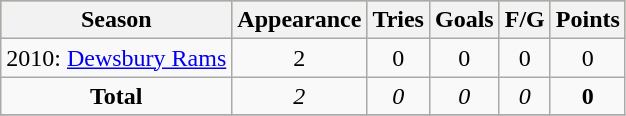<table class="wikitable" style="text-align:center;">
<tr bgcolor=#bdb76b>
<th>Season</th>
<th>Appearance</th>
<th>Tries</th>
<th>Goals</th>
<th>F/G</th>
<th>Points</th>
</tr>
<tr>
<td>2010: <a href='#'>Dewsbury Rams</a></td>
<td>2</td>
<td>0</td>
<td>0</td>
<td>0</td>
<td>0</td>
</tr>
<tr>
<td><strong>Total</strong></td>
<td><em>2</em></td>
<td><em>0</em></td>
<td><em>0</em></td>
<td><em>0</em></td>
<td><strong>0</strong></td>
</tr>
<tr>
</tr>
</table>
